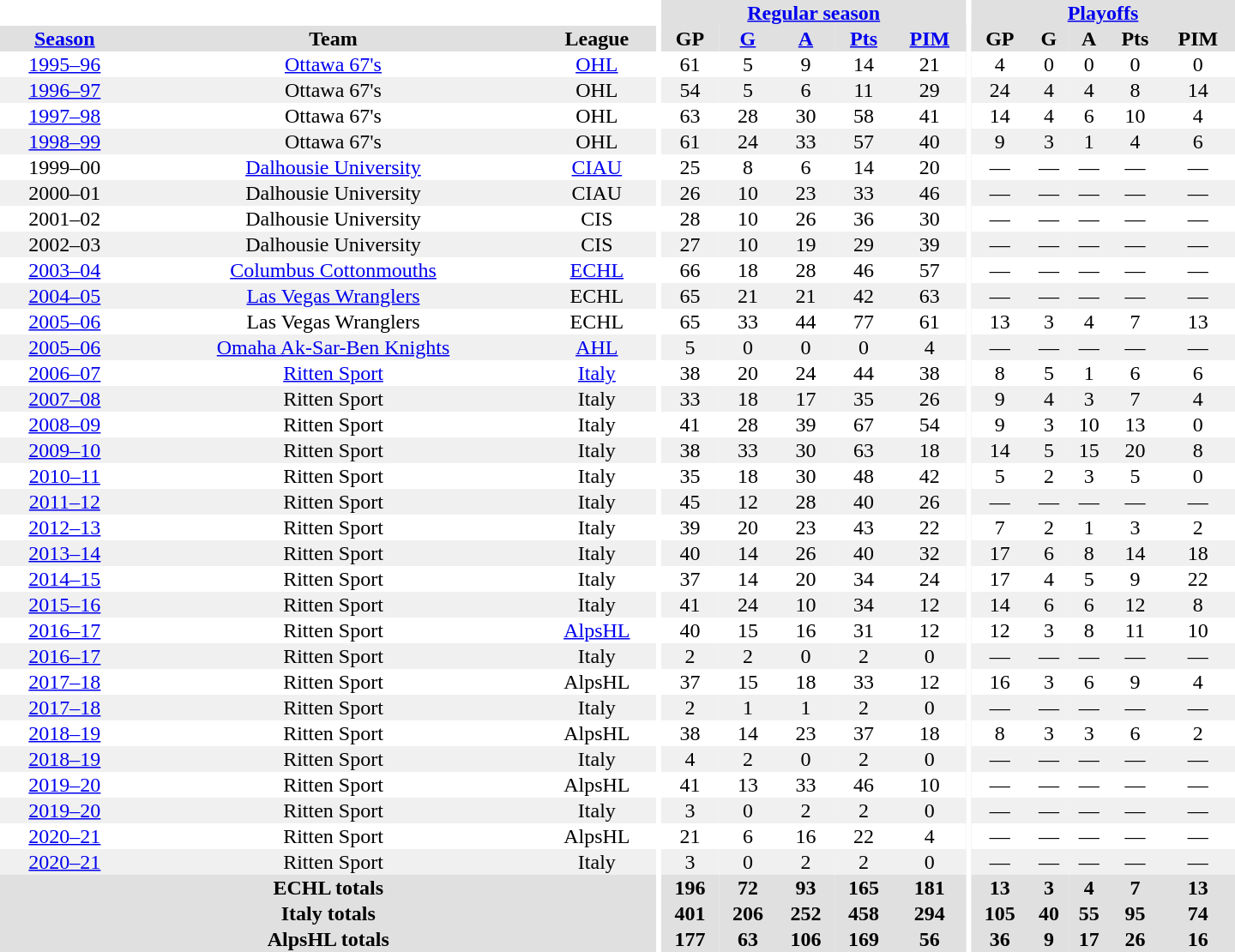<table border="0" cellpadding="1" cellspacing="0" style="text-align:center; width:60em">
<tr bgcolor="#e0e0e0">
<th colspan="3" bgcolor="#ffffff"></th>
<th rowspan="99" bgcolor="#ffffff"></th>
<th colspan="5"><a href='#'>Regular season</a></th>
<th rowspan="99" bgcolor="#ffffff"></th>
<th colspan="5"><a href='#'>Playoffs</a></th>
</tr>
<tr bgcolor="#e0e0e0">
<th><a href='#'>Season</a></th>
<th>Team</th>
<th>League</th>
<th>GP</th>
<th><a href='#'>G</a></th>
<th><a href='#'>A</a></th>
<th><a href='#'>Pts</a></th>
<th><a href='#'>PIM</a></th>
<th>GP</th>
<th>G</th>
<th>A</th>
<th>Pts</th>
<th>PIM</th>
</tr>
<tr>
<td><a href='#'>1995–96</a></td>
<td><a href='#'>Ottawa 67's</a></td>
<td><a href='#'>OHL</a></td>
<td>61</td>
<td>5</td>
<td>9</td>
<td>14</td>
<td>21</td>
<td>4</td>
<td>0</td>
<td>0</td>
<td>0</td>
<td>0</td>
</tr>
<tr bgcolor="#f0f0f0">
<td><a href='#'>1996–97</a></td>
<td>Ottawa 67's</td>
<td>OHL</td>
<td>54</td>
<td>5</td>
<td>6</td>
<td>11</td>
<td>29</td>
<td>24</td>
<td>4</td>
<td>4</td>
<td>8</td>
<td>14</td>
</tr>
<tr>
<td><a href='#'>1997–98</a></td>
<td>Ottawa 67's</td>
<td>OHL</td>
<td>63</td>
<td>28</td>
<td>30</td>
<td>58</td>
<td>41</td>
<td>14</td>
<td>4</td>
<td>6</td>
<td>10</td>
<td>4</td>
</tr>
<tr bgcolor="#f0f0f0">
<td><a href='#'>1998–99</a></td>
<td>Ottawa 67's</td>
<td>OHL</td>
<td>61</td>
<td>24</td>
<td>33</td>
<td>57</td>
<td>40</td>
<td>9</td>
<td>3</td>
<td>1</td>
<td>4</td>
<td>6</td>
</tr>
<tr>
<td>1999–00</td>
<td><a href='#'>Dalhousie University</a></td>
<td><a href='#'>CIAU</a></td>
<td>25</td>
<td>8</td>
<td>6</td>
<td>14</td>
<td>20</td>
<td>—</td>
<td>—</td>
<td>—</td>
<td>—</td>
<td>—</td>
</tr>
<tr bgcolor="#f0f0f0">
<td>2000–01</td>
<td>Dalhousie University</td>
<td>CIAU</td>
<td>26</td>
<td>10</td>
<td>23</td>
<td>33</td>
<td>46</td>
<td>—</td>
<td>—</td>
<td>—</td>
<td>—</td>
<td>—</td>
</tr>
<tr>
<td>2001–02</td>
<td>Dalhousie University</td>
<td>CIS</td>
<td>28</td>
<td>10</td>
<td>26</td>
<td>36</td>
<td>30</td>
<td>—</td>
<td>—</td>
<td>—</td>
<td>—</td>
<td>—</td>
</tr>
<tr bgcolor="#f0f0f0">
<td>2002–03</td>
<td>Dalhousie University</td>
<td>CIS</td>
<td>27</td>
<td>10</td>
<td>19</td>
<td>29</td>
<td>39</td>
<td>—</td>
<td>—</td>
<td>—</td>
<td>—</td>
<td>—</td>
</tr>
<tr>
<td><a href='#'>2003–04</a></td>
<td><a href='#'>Columbus Cottonmouths</a></td>
<td><a href='#'>ECHL</a></td>
<td>66</td>
<td>18</td>
<td>28</td>
<td>46</td>
<td>57</td>
<td>—</td>
<td>—</td>
<td>—</td>
<td>—</td>
<td>—</td>
</tr>
<tr bgcolor="#f0f0f0">
<td><a href='#'>2004–05</a></td>
<td><a href='#'>Las Vegas Wranglers</a></td>
<td>ECHL</td>
<td>65</td>
<td>21</td>
<td>21</td>
<td>42</td>
<td>63</td>
<td>—</td>
<td>—</td>
<td>—</td>
<td>—</td>
<td>—</td>
</tr>
<tr>
<td><a href='#'>2005–06</a></td>
<td>Las Vegas Wranglers</td>
<td>ECHL</td>
<td>65</td>
<td>33</td>
<td>44</td>
<td>77</td>
<td>61</td>
<td>13</td>
<td>3</td>
<td>4</td>
<td>7</td>
<td>13</td>
</tr>
<tr bgcolor="#f0f0f0">
<td><a href='#'>2005–06</a></td>
<td><a href='#'>Omaha Ak-Sar-Ben Knights</a></td>
<td><a href='#'>AHL</a></td>
<td>5</td>
<td>0</td>
<td>0</td>
<td>0</td>
<td>4</td>
<td>—</td>
<td>—</td>
<td>—</td>
<td>—</td>
<td>—</td>
</tr>
<tr>
<td><a href='#'>2006–07</a></td>
<td><a href='#'>Ritten Sport</a></td>
<td><a href='#'>Italy</a></td>
<td>38</td>
<td>20</td>
<td>24</td>
<td>44</td>
<td>38</td>
<td>8</td>
<td>5</td>
<td>1</td>
<td>6</td>
<td>6</td>
</tr>
<tr bgcolor="#f0f0f0">
<td><a href='#'>2007–08</a></td>
<td>Ritten Sport</td>
<td>Italy</td>
<td>33</td>
<td>18</td>
<td>17</td>
<td>35</td>
<td>26</td>
<td>9</td>
<td>4</td>
<td>3</td>
<td>7</td>
<td>4</td>
</tr>
<tr>
<td><a href='#'>2008–09</a></td>
<td>Ritten Sport</td>
<td>Italy</td>
<td>41</td>
<td>28</td>
<td>39</td>
<td>67</td>
<td>54</td>
<td>9</td>
<td>3</td>
<td>10</td>
<td>13</td>
<td>0</td>
</tr>
<tr bgcolor="#f0f0f0">
<td><a href='#'>2009–10</a></td>
<td>Ritten Sport</td>
<td>Italy</td>
<td>38</td>
<td>33</td>
<td>30</td>
<td>63</td>
<td>18</td>
<td>14</td>
<td>5</td>
<td>15</td>
<td>20</td>
<td>8</td>
</tr>
<tr>
<td><a href='#'>2010–11</a></td>
<td>Ritten Sport</td>
<td>Italy</td>
<td>35</td>
<td>18</td>
<td>30</td>
<td>48</td>
<td>42</td>
<td>5</td>
<td>2</td>
<td>3</td>
<td>5</td>
<td>0</td>
</tr>
<tr bgcolor="#f0f0f0">
<td><a href='#'>2011–12</a></td>
<td>Ritten Sport</td>
<td>Italy</td>
<td>45</td>
<td>12</td>
<td>28</td>
<td>40</td>
<td>26</td>
<td>—</td>
<td>—</td>
<td>—</td>
<td>—</td>
<td>—</td>
</tr>
<tr>
<td><a href='#'>2012–13</a></td>
<td>Ritten Sport</td>
<td>Italy</td>
<td>39</td>
<td>20</td>
<td>23</td>
<td>43</td>
<td>22</td>
<td>7</td>
<td>2</td>
<td>1</td>
<td>3</td>
<td>2</td>
</tr>
<tr bgcolor="#f0f0f0">
<td><a href='#'>2013–14</a></td>
<td>Ritten Sport</td>
<td>Italy</td>
<td>40</td>
<td>14</td>
<td>26</td>
<td>40</td>
<td>32</td>
<td>17</td>
<td>6</td>
<td>8</td>
<td>14</td>
<td>18</td>
</tr>
<tr>
<td><a href='#'>2014–15</a></td>
<td>Ritten Sport</td>
<td>Italy</td>
<td>37</td>
<td>14</td>
<td>20</td>
<td>34</td>
<td>24</td>
<td>17</td>
<td>4</td>
<td>5</td>
<td>9</td>
<td>22</td>
</tr>
<tr bgcolor="#f0f0f0">
<td><a href='#'>2015–16</a></td>
<td>Ritten Sport</td>
<td>Italy</td>
<td>41</td>
<td>24</td>
<td>10</td>
<td>34</td>
<td>12</td>
<td>14</td>
<td>6</td>
<td>6</td>
<td>12</td>
<td>8</td>
</tr>
<tr>
<td><a href='#'>2016–17</a></td>
<td>Ritten Sport</td>
<td><a href='#'>AlpsHL</a></td>
<td>40</td>
<td>15</td>
<td>16</td>
<td>31</td>
<td>12</td>
<td>12</td>
<td>3</td>
<td>8</td>
<td>11</td>
<td>10</td>
</tr>
<tr bgcolor="#f0f0f0">
<td><a href='#'>2016–17</a></td>
<td>Ritten Sport</td>
<td>Italy</td>
<td>2</td>
<td>2</td>
<td>0</td>
<td>2</td>
<td>0</td>
<td>—</td>
<td>—</td>
<td>—</td>
<td>—</td>
<td>—</td>
</tr>
<tr>
<td><a href='#'>2017–18</a></td>
<td>Ritten Sport</td>
<td>AlpsHL</td>
<td>37</td>
<td>15</td>
<td>18</td>
<td>33</td>
<td>12</td>
<td>16</td>
<td>3</td>
<td>6</td>
<td>9</td>
<td>4</td>
</tr>
<tr bgcolor="#f0f0f0">
<td><a href='#'>2017–18</a></td>
<td>Ritten Sport</td>
<td>Italy</td>
<td>2</td>
<td>1</td>
<td>1</td>
<td>2</td>
<td>0</td>
<td>—</td>
<td>—</td>
<td>—</td>
<td>—</td>
<td>—</td>
</tr>
<tr>
<td><a href='#'>2018–19</a></td>
<td>Ritten Sport</td>
<td>AlpsHL</td>
<td>38</td>
<td>14</td>
<td>23</td>
<td>37</td>
<td>18</td>
<td>8</td>
<td>3</td>
<td>3</td>
<td>6</td>
<td>2</td>
</tr>
<tr bgcolor="#f0f0f0">
<td><a href='#'>2018–19</a></td>
<td>Ritten Sport</td>
<td>Italy</td>
<td>4</td>
<td>2</td>
<td>0</td>
<td>2</td>
<td>0</td>
<td>—</td>
<td>—</td>
<td>—</td>
<td>—</td>
<td>—</td>
</tr>
<tr>
<td><a href='#'>2019–20</a></td>
<td>Ritten Sport</td>
<td>AlpsHL</td>
<td>41</td>
<td>13</td>
<td>33</td>
<td>46</td>
<td>10</td>
<td>—</td>
<td>—</td>
<td>—</td>
<td>—</td>
<td>—</td>
</tr>
<tr bgcolor="#f0f0f0">
<td><a href='#'>2019–20</a></td>
<td>Ritten Sport</td>
<td>Italy</td>
<td>3</td>
<td>0</td>
<td>2</td>
<td>2</td>
<td>0</td>
<td>—</td>
<td>—</td>
<td>—</td>
<td>—</td>
<td>—</td>
</tr>
<tr>
<td><a href='#'>2020–21</a></td>
<td>Ritten Sport</td>
<td>AlpsHL</td>
<td>21</td>
<td>6</td>
<td>16</td>
<td>22</td>
<td>4</td>
<td>—</td>
<td>—</td>
<td>—</td>
<td>—</td>
<td>—</td>
</tr>
<tr bgcolor="#f0f0f0">
<td><a href='#'>2020–21</a></td>
<td>Ritten Sport</td>
<td>Italy</td>
<td>3</td>
<td>0</td>
<td>2</td>
<td>2</td>
<td>0</td>
<td>—</td>
<td>—</td>
<td>—</td>
<td>—</td>
<td>—</td>
</tr>
<tr>
</tr>
<tr ALIGN="center" bgcolor="#e0e0e0">
<th colspan="3">ECHL totals</th>
<th ALIGN="center">196</th>
<th ALIGN="center">72</th>
<th ALIGN="center">93</th>
<th ALIGN="center">165</th>
<th ALIGN="center">181</th>
<th ALIGN="center">13</th>
<th ALIGN="center">3</th>
<th ALIGN="center">4</th>
<th ALIGN="center">7</th>
<th ALIGN="center">13</th>
</tr>
<tr>
</tr>
<tr ALIGN="center" bgcolor="#e0e0e0">
<th colspan="3">Italy totals</th>
<th ALIGN="center">401</th>
<th ALIGN="center">206</th>
<th ALIGN="center">252</th>
<th ALIGN="center">458</th>
<th ALIGN="center">294</th>
<th ALIGN="center">105</th>
<th ALIGN="center">40</th>
<th ALIGN="center">55</th>
<th ALIGN="center">95</th>
<th ALIGN="center">74</th>
</tr>
<tr>
</tr>
<tr ALIGN="center" bgcolor="#e0e0e0">
<th colspan="3">AlpsHL totals</th>
<th ALIGN="center">177</th>
<th ALIGN="center">63</th>
<th ALIGN="center">106</th>
<th ALIGN="center">169</th>
<th ALIGN="center">56</th>
<th ALIGN="center">36</th>
<th ALIGN="center">9</th>
<th ALIGN="center">17</th>
<th ALIGN="center">26</th>
<th ALIGN="center">16</th>
</tr>
</table>
